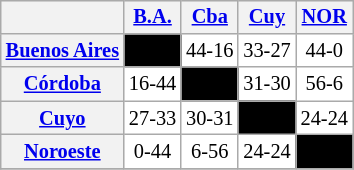<table align="left" cellspacing="0" cellpadding="3" style="background-color: #f9f9f9; font-size: 85%; text-align: center" class="wikitable">
<tr style="background:#00000;">
<th align="left"> </th>
<th><a href='#'>B.A.</a></th>
<th><a href='#'>Cba</a></th>
<th><a href='#'>Cuy</a></th>
<th><a href='#'>NOR</a></th>
</tr>
<tr ! style="background:#FFFFFF;">
<th><a href='#'>Buenos Aires</a></th>
<td style="background:#000000">––––</td>
<td>44-16</td>
<td>33-27</td>
<td>44-0</td>
</tr>
<tr ! style="background:#FFFFFF;">
<th><a href='#'>Córdoba</a></th>
<td>16-44</td>
<td style="background:#000000">––––</td>
<td>31-30</td>
<td>56-6</td>
</tr>
<tr ! style="background:#FFFFFF;">
<th><a href='#'>Cuyo</a></th>
<td>27-33</td>
<td>30-31</td>
<td style="background:#000000">––––</td>
<td>24-24</td>
</tr>
<tr ! style="background:#FFFFFF;">
<th><a href='#'>Noroeste</a></th>
<td>0-44</td>
<td>6-56</td>
<td>24-24</td>
<td style="background:#000000">––––</td>
</tr>
<tr>
</tr>
</table>
